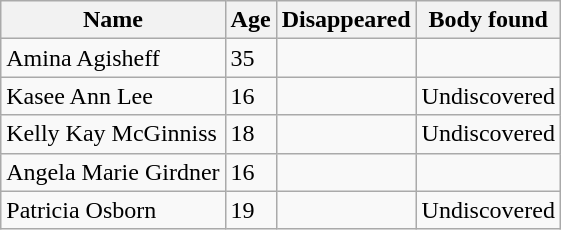<table class="wikitable sortable">
<tr>
<th>Name</th>
<th>Age</th>
<th>Disappeared</th>
<th>Body found</th>
</tr>
<tr>
<td>Amina Agisheff</td>
<td>35</td>
<td></td>
<td></td>
</tr>
<tr>
<td>Kasee Ann Lee</td>
<td>16</td>
<td></td>
<td>Undiscovered</td>
</tr>
<tr>
<td>Kelly Kay McGinniss</td>
<td>18</td>
<td></td>
<td>Undiscovered</td>
</tr>
<tr>
<td>Angela Marie Girdner</td>
<td>16</td>
<td></td>
<td></td>
</tr>
<tr>
<td>Patricia Osborn</td>
<td>19</td>
<td></td>
<td>Undiscovered</td>
</tr>
</table>
